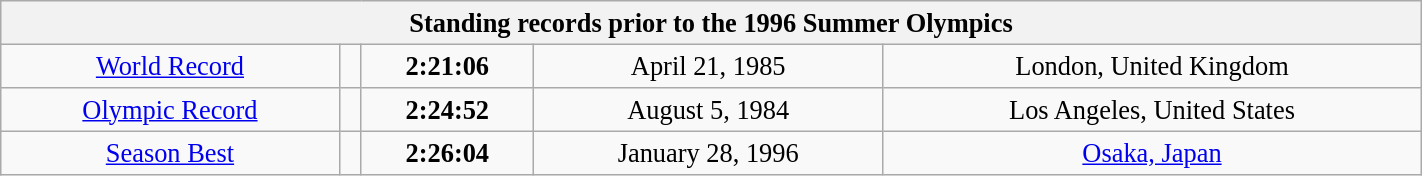<table class="wikitable" style=" text-align:center; font-size:110%;" width="75%">
<tr>
<th colspan="5">Standing records prior to the 1996 Summer Olympics</th>
</tr>
<tr>
<td><a href='#'>World Record</a></td>
<td></td>
<td><strong>2:21:06</strong></td>
<td>April 21, 1985</td>
<td> London, United Kingdom</td>
</tr>
<tr>
<td><a href='#'>Olympic Record</a></td>
<td></td>
<td><strong>2:24:52</strong></td>
<td>August 5, 1984</td>
<td> Los Angeles, United States</td>
</tr>
<tr>
<td><a href='#'>Season Best</a></td>
<td></td>
<td><strong>2:26:04</strong></td>
<td>January 28, 1996</td>
<td> <a href='#'>Osaka, Japan</a></td>
</tr>
</table>
